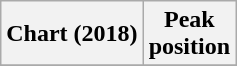<table class="wikitable plainrowheaders" style="text-align:center">
<tr>
<th scope="col">Chart (2018)</th>
<th scope="col">Peak<br>position</th>
</tr>
<tr>
</tr>
</table>
